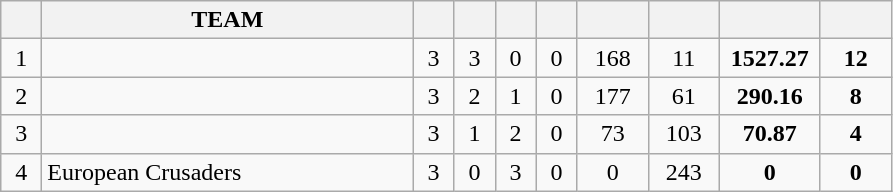<table class="wikitable" style="text-align: center;">
<tr>
<th width=20></th>
<th width=240>TEAM</th>
<th width=20></th>
<th width=20></th>
<th width=20></th>
<th width=20></th>
<th width=40></th>
<th width=40></th>
<th width=60></th>
<th width=40></th>
</tr>
<tr>
<td>1</td>
<td align="left"></td>
<td>3</td>
<td>3</td>
<td>0</td>
<td>0</td>
<td>168</td>
<td>11</td>
<td><strong>1527.27</strong></td>
<td><strong>12</strong></td>
</tr>
<tr>
<td>2</td>
<td align="left"></td>
<td>3</td>
<td>2</td>
<td>1</td>
<td>0</td>
<td>177</td>
<td>61</td>
<td><strong>290.16</strong></td>
<td><strong>8</strong></td>
</tr>
<tr>
<td>3</td>
<td align="left"></td>
<td>3</td>
<td>1</td>
<td>2</td>
<td>0</td>
<td>73</td>
<td>103</td>
<td><strong>70.87</strong></td>
<td><strong>4</strong></td>
</tr>
<tr>
<td>4</td>
<td align="left"> European Crusaders</td>
<td>3</td>
<td>0</td>
<td>3</td>
<td>0</td>
<td>0</td>
<td>243</td>
<td><strong>0</strong></td>
<td><strong>0</strong></td>
</tr>
</table>
